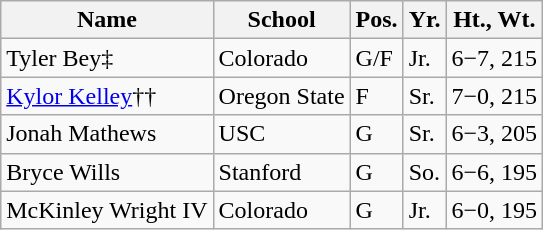<table class="wikitable">
<tr>
<th>Name</th>
<th>School</th>
<th>Pos.</th>
<th>Yr.</th>
<th>Ht., Wt.</th>
</tr>
<tr>
<td>Tyler Bey‡</td>
<td>Colorado</td>
<td>G/F</td>
<td>Jr.</td>
<td>6−7, 215</td>
</tr>
<tr>
<td><a href='#'>Kylor Kelley</a>††</td>
<td>Oregon State</td>
<td>F</td>
<td>Sr.</td>
<td>7−0, 215</td>
</tr>
<tr>
<td>Jonah Mathews</td>
<td>USC</td>
<td>G</td>
<td>Sr.</td>
<td>6−3, 205</td>
</tr>
<tr>
<td>Bryce Wills</td>
<td>Stanford</td>
<td>G</td>
<td>So.</td>
<td>6−6, 195</td>
</tr>
<tr>
<td>McKinley Wright IV</td>
<td>Colorado</td>
<td>G</td>
<td>Jr.</td>
<td>6−0, 195</td>
</tr>
</table>
